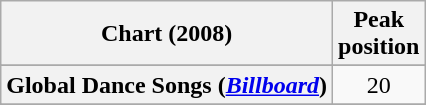<table class="wikitable sortable plainrowheaders" style="text-align:center">
<tr>
<th scope="col">Chart (2008)</th>
<th scope="col">Peak<br>position</th>
</tr>
<tr>
</tr>
<tr>
</tr>
<tr>
</tr>
<tr>
</tr>
<tr>
</tr>
<tr>
<th scope="row">Global Dance Songs (<em><a href='#'>Billboard</a></em>)</th>
<td>20</td>
</tr>
<tr>
</tr>
<tr>
</tr>
<tr>
</tr>
<tr>
</tr>
<tr>
</tr>
</table>
